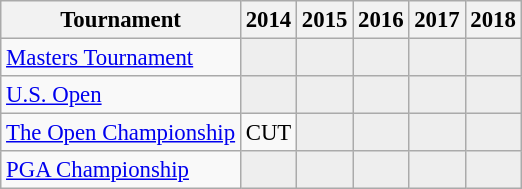<table class="wikitable" style="font-size:95%;text-align:center;">
<tr>
<th>Tournament</th>
<th>2014</th>
<th>2015</th>
<th>2016</th>
<th>2017</th>
<th>2018</th>
</tr>
<tr>
<td align=left><a href='#'>Masters Tournament</a></td>
<td style="background:#eeeeee;"></td>
<td style="background:#eeeeee;"></td>
<td style="background:#eeeeee;"></td>
<td style="background:#eeeeee;"></td>
<td style="background:#eeeeee;"></td>
</tr>
<tr>
<td align=left><a href='#'>U.S. Open</a></td>
<td style="background:#eeeeee;"></td>
<td style="background:#eeeeee;"></td>
<td style="background:#eeeeee;"></td>
<td style="background:#eeeeee;"></td>
<td style="background:#eeeeee;"></td>
</tr>
<tr>
<td align=left><a href='#'>The Open Championship</a></td>
<td>CUT</td>
<td style="background:#eeeeee;"></td>
<td style="background:#eeeeee;"></td>
<td style="background:#eeeeee;"></td>
<td style="background:#eeeeee;"></td>
</tr>
<tr>
<td align=left><a href='#'>PGA Championship</a></td>
<td style="background:#eeeeee;"></td>
<td style="background:#eeeeee;"></td>
<td style="background:#eeeeee;"></td>
<td style="background:#eeeeee;"></td>
<td style="background:#eeeeee;"></td>
</tr>
</table>
